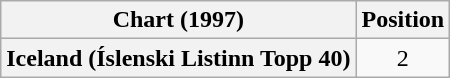<table class="wikitable plainrowheaders">
<tr>
<th>Chart (1997)</th>
<th>Position</th>
</tr>
<tr>
<th scope="row">Iceland (Íslenski Listinn Topp 40)</th>
<td align="center">2</td>
</tr>
</table>
